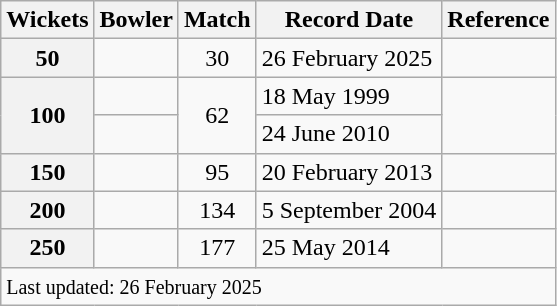<table class="wikitable plainrowheaders sortable" style="text-align:left;">
<tr>
<th scope="col" style="text-align:center;">Wickets</th>
<th scope="col" style="text-align:center;">Bowler</th>
<th scope="col" style="text-align:center;">Match</th>
<th scope="col" style="text-align:center;">Record Date</th>
<th scope="col" style="text-align:center;">Reference</th>
</tr>
<tr>
<th scope="row" style="text-align:center;">50</th>
<td></td>
<td style="text-align:center;">30</td>
<td>26 February 2025</td>
<td></td>
</tr>
<tr>
<th scope="row" style="text-align:center;" rowspan=2>100</th>
<td></td>
<td style="text-align:center;" rowspan=2>62</td>
<td>18 May 1999</td>
<td rowspan=2></td>
</tr>
<tr>
<td></td>
<td>24 June 2010</td>
</tr>
<tr>
<th scope="row" style="text-align:center;">150</th>
<td></td>
<td style="text-align:center;">95</td>
<td>20 February 2013</td>
<td></td>
</tr>
<tr>
<th scope="row" style="text-align:center;">200</th>
<td></td>
<td style="text-align:center;">134</td>
<td>5 September 2004</td>
<td></td>
</tr>
<tr>
<th scope=row style="text-align:center;">250</th>
<td></td>
<td style="text-align:center;">177</td>
<td>25 May 2014</td>
<td></td>
</tr>
<tr class=sortbottom>
<td colspan=5><small>Last updated: 26 February 2025</small></td>
</tr>
</table>
